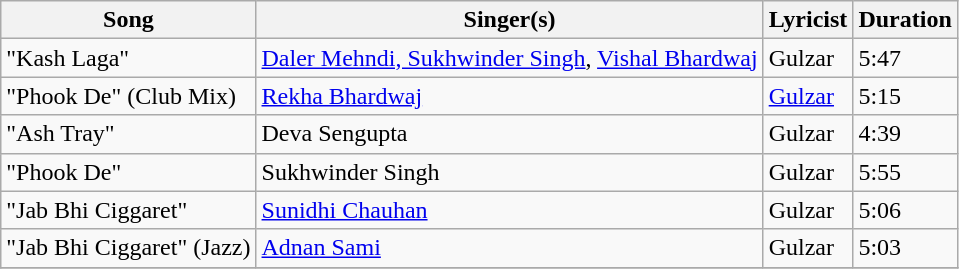<table class="wikitable">
<tr>
<th>Song</th>
<th>Singer(s)</th>
<th>Lyricist</th>
<th>Duration</th>
</tr>
<tr>
<td>"Kash Laga"</td>
<td><a href='#'>Daler Mehndi, Sukhwinder Singh</a>, <a href='#'>Vishal Bhardwaj</a></td>
<td>Gulzar</td>
<td>5:47</td>
</tr>
<tr>
<td>"Phook De" (Club Mix)</td>
<td><a href='#'>Rekha Bhardwaj</a></td>
<td><a href='#'>Gulzar</a></td>
<td>5:15</td>
</tr>
<tr>
<td>"Ash Tray"</td>
<td>Deva Sengupta</td>
<td>Gulzar</td>
<td>4:39</td>
</tr>
<tr>
<td>"Phook De"</td>
<td>Sukhwinder Singh</td>
<td>Gulzar</td>
<td>5:55</td>
</tr>
<tr>
<td>"Jab Bhi Ciggaret"</td>
<td><a href='#'>Sunidhi Chauhan</a></td>
<td>Gulzar</td>
<td>5:06</td>
</tr>
<tr>
<td>"Jab Bhi Ciggaret" (Jazz)</td>
<td><a href='#'>Adnan Sami</a></td>
<td>Gulzar</td>
<td>5:03</td>
</tr>
<tr>
</tr>
</table>
